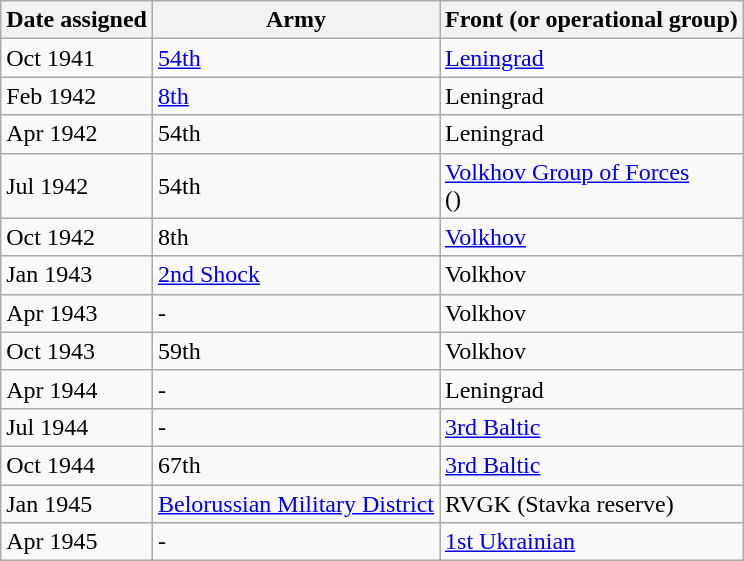<table class="wikitable">
<tr>
<th>Date assigned</th>
<th>Army</th>
<th>Front (or operational group)</th>
</tr>
<tr>
<td>Oct 1941</td>
<td><a href='#'>54th</a></td>
<td><a href='#'>Leningrad</a></td>
</tr>
<tr>
<td>Feb 1942</td>
<td><a href='#'>8th</a></td>
<td>Leningrad</td>
</tr>
<tr>
<td>Apr 1942</td>
<td>54th</td>
<td>Leningrad</td>
</tr>
<tr>
<td>Jul 1942</td>
<td>54th</td>
<td><a href='#'>Volkhov Group of Forces</a><br>()</td>
</tr>
<tr>
<td>Oct 1942</td>
<td>8th</td>
<td><a href='#'>Volkhov</a></td>
</tr>
<tr>
<td>Jan 1943</td>
<td><a href='#'>2nd Shock</a></td>
<td>Volkhov</td>
</tr>
<tr>
<td>Apr 1943</td>
<td>-</td>
<td>Volkhov</td>
</tr>
<tr>
<td>Oct 1943</td>
<td>59th</td>
<td>Volkhov</td>
</tr>
<tr>
<td>Apr 1944</td>
<td>-</td>
<td>Leningrad</td>
</tr>
<tr>
<td>Jul 1944</td>
<td>-</td>
<td><a href='#'>3rd Baltic</a></td>
</tr>
<tr>
<td>Oct 1944</td>
<td>67th</td>
<td><a href='#'>3rd Baltic</a></td>
</tr>
<tr>
<td>Jan 1945</td>
<td><a href='#'>Belorussian Military District</a></td>
<td>RVGK (Stavka reserve)</td>
</tr>
<tr>
<td>Apr 1945</td>
<td>-</td>
<td><a href='#'>1st Ukrainian</a></td>
</tr>
</table>
